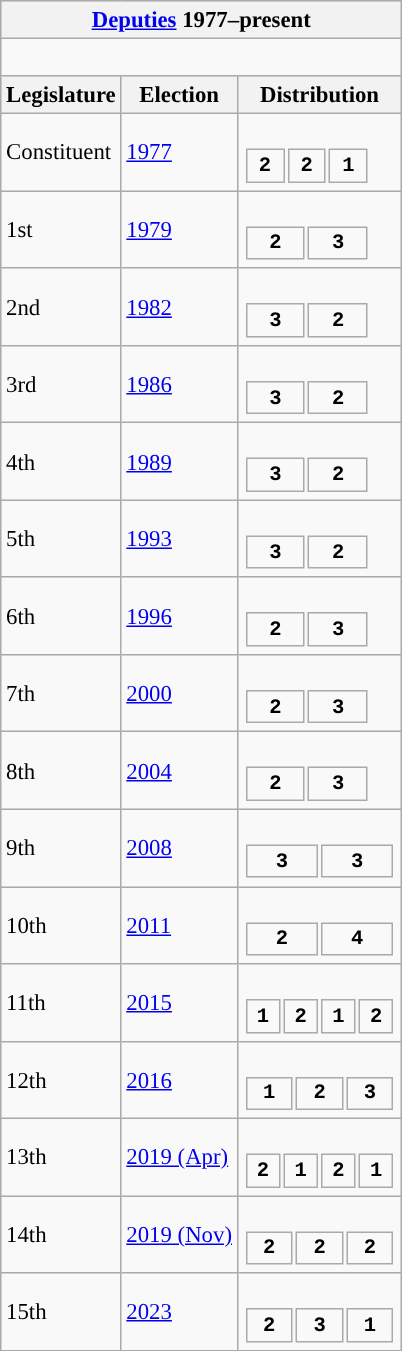<table class="wikitable" style="font-size:95%;">
<tr bgcolor="#CCCCCC">
<th colspan="3"><a href='#'>Deputies</a> 1977–present</th>
</tr>
<tr>
<td colspan="3"><br>










</td>
</tr>
<tr bgcolor="#CCCCCC">
<th>Legislature</th>
<th>Election</th>
<th>Distribution</th>
</tr>
<tr>
<td>Constituent</td>
<td><a href='#'>1977</a></td>
<td><br><table style="width:6.25em; font-size:90%; text-align:center; font-family:Courier New;">
<tr style="font-weight:bold">
<td style="background:">2</td>
<td style="background:">2</td>
<td style="background:">1</td>
</tr>
</table>
</td>
</tr>
<tr>
<td>1st</td>
<td><a href='#'>1979</a></td>
<td><br><table style="width:6.25em; font-size:90%; text-align:center; font-family:Courier New;">
<tr style="font-weight:bold">
<td style="background:">2</td>
<td style="background:">3</td>
</tr>
</table>
</td>
</tr>
<tr>
<td>2nd</td>
<td><a href='#'>1982</a></td>
<td><br><table style="width:6.25em; font-size:90%; text-align:center; font-family:Courier New;">
<tr style="font-weight:bold">
<td style="background:">3</td>
<td style="background:">2</td>
</tr>
</table>
</td>
</tr>
<tr>
<td>3rd</td>
<td><a href='#'>1986</a></td>
<td><br><table style="width:6.25em; font-size:90%; text-align:center; font-family:Courier New;">
<tr style="font-weight:bold">
<td style="background:">3</td>
<td style="background:">2</td>
</tr>
</table>
</td>
</tr>
<tr>
<td>4th</td>
<td><a href='#'>1989</a></td>
<td><br><table style="width:6.25em; font-size:90%; text-align:center; font-family:Courier New;">
<tr style="font-weight:bold">
<td style="background:">3</td>
<td style="background:">2</td>
</tr>
</table>
</td>
</tr>
<tr>
<td>5th</td>
<td><a href='#'>1993</a></td>
<td><br><table style="width:6.25em; font-size:90%; text-align:center; font-family:Courier New;">
<tr style="font-weight:bold">
<td style="background:">3</td>
<td style="background:">2</td>
</tr>
</table>
</td>
</tr>
<tr>
<td>6th</td>
<td><a href='#'>1996</a></td>
<td><br><table style="width:6.25em; font-size:90%; text-align:center; font-family:Courier New;">
<tr style="font-weight:bold">
<td style="background:">2</td>
<td style="background:">3</td>
</tr>
</table>
</td>
</tr>
<tr>
<td>7th</td>
<td><a href='#'>2000</a></td>
<td><br><table style="width:6.25em; font-size:90%; text-align:center; font-family:Courier New;">
<tr style="font-weight:bold">
<td style="background:">2</td>
<td style="background:">3</td>
</tr>
</table>
</td>
</tr>
<tr>
<td>8th</td>
<td><a href='#'>2004</a></td>
<td><br><table style="width:6.25em; font-size:90%; text-align:center; font-family:Courier New;">
<tr style="font-weight:bold">
<td style="background:">2</td>
<td style="background:">3</td>
</tr>
</table>
</td>
</tr>
<tr>
<td>9th</td>
<td><a href='#'>2008</a></td>
<td><br><table style="width:7.50em; font-size:90%; text-align:center; font-family:Courier New;">
<tr style="font-weight:bold">
<td style="background:">3</td>
<td style="background:">3</td>
</tr>
</table>
</td>
</tr>
<tr>
<td>10th</td>
<td><a href='#'>2011</a></td>
<td><br><table style="width:7.50em; font-size:90%; text-align:center; font-family:Courier New;">
<tr style="font-weight:bold">
<td style="background:">2</td>
<td style="background:">4</td>
</tr>
</table>
</td>
</tr>
<tr>
<td>11th</td>
<td><a href='#'>2015</a></td>
<td><br><table style="width:7.50em; font-size:90%; text-align:center; font-family:Courier New;">
<tr style="font-weight:bold">
<td style="background:">1</td>
<td style="background:">2</td>
<td style="background:">1</td>
<td style="background:">2</td>
</tr>
</table>
</td>
</tr>
<tr>
<td>12th</td>
<td><a href='#'>2016</a></td>
<td><br><table style="width:7.50em; font-size:90%; text-align:center; font-family:Courier New;">
<tr style="font-weight:bold">
<td style="background:">1</td>
<td style="background:">2</td>
<td style="background:">3</td>
</tr>
</table>
</td>
</tr>
<tr>
<td>13th</td>
<td><a href='#'>2019 (Apr)</a></td>
<td><br><table style="width:7.50em; font-size:90%; text-align:center; font-family:Courier New;">
<tr style="font-weight:bold">
<td style="background:">2</td>
<td style="background:">1</td>
<td style="background:">2</td>
<td style="background:">1</td>
</tr>
</table>
</td>
</tr>
<tr>
<td>14th</td>
<td><a href='#'>2019 (Nov)</a></td>
<td><br><table style="width:7.50em; font-size:90%; text-align:center; font-family:Courier New;">
<tr style="font-weight:bold">
<td style="background:">2</td>
<td style="background:">2</td>
<td style="background:">2</td>
</tr>
</table>
</td>
</tr>
<tr>
<td>15th</td>
<td><a href='#'>2023</a></td>
<td><br><table style="width:7.50em; font-size:90%; text-align:center; font-family:Courier New;">
<tr style="font-weight:bold">
<td style="background:">2</td>
<td style="background:">3</td>
<td style="background:">1</td>
</tr>
</table>
</td>
</tr>
</table>
